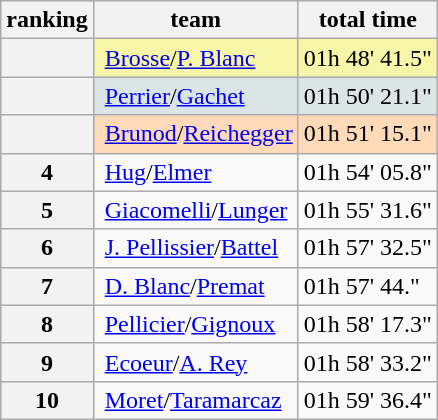<table class="wikitable">
<tr>
<th>ranking</th>
<th>team</th>
<th>total time</th>
</tr>
<tr>
<th bgcolor="gold"></th>
<td bgcolor="#F7F6A8"> <a href='#'>Brosse</a>/<a href='#'>P. Blanc</a></td>
<td bgcolor="#F7F6A8">01h 48' 41.5"</td>
</tr>
<tr>
<th bgcolor="silver"></th>
<td bgcolor="#DCE5E5"> <a href='#'>Perrier</a>/<a href='#'>Gachet</a></td>
<td bgcolor="#DCE5E5">01h 50' 21.1"</td>
</tr>
<tr>
<th bgcolor="#cc9966"></th>
<td bgcolor="#FFDAB9"> <a href='#'>Brunod</a>/<a href='#'>Reichegger</a></td>
<td bgcolor="#FFDAB9">01h 51' 15.1"</td>
</tr>
<tr>
<th>4</th>
<td> <a href='#'>Hug</a>/<a href='#'>Elmer</a></td>
<td>01h 54' 05.8"</td>
</tr>
<tr>
<th>5</th>
<td> <a href='#'>Giacomelli</a>/<a href='#'>Lunger</a></td>
<td>01h 55' 31.6"</td>
</tr>
<tr>
<th>6</th>
<td> <a href='#'>J. Pellissier</a>/<a href='#'>Battel</a></td>
<td>01h 57' 32.5"</td>
</tr>
<tr>
<th>7</th>
<td> <a href='#'>D. Blanc</a>/<a href='#'>Premat</a></td>
<td>01h 57' 44."</td>
</tr>
<tr>
<th>8</th>
<td> <a href='#'>Pellicier</a>/<a href='#'>Gignoux</a></td>
<td>01h 58' 17.3"</td>
</tr>
<tr>
<th>9</th>
<td> <a href='#'>Ecoeur</a>/<a href='#'>A. Rey</a></td>
<td>01h 58' 33.2"</td>
</tr>
<tr>
<th>10</th>
<td> <a href='#'>Moret</a>/<a href='#'>Taramarcaz</a></td>
<td>01h 59' 36.4"</td>
</tr>
</table>
